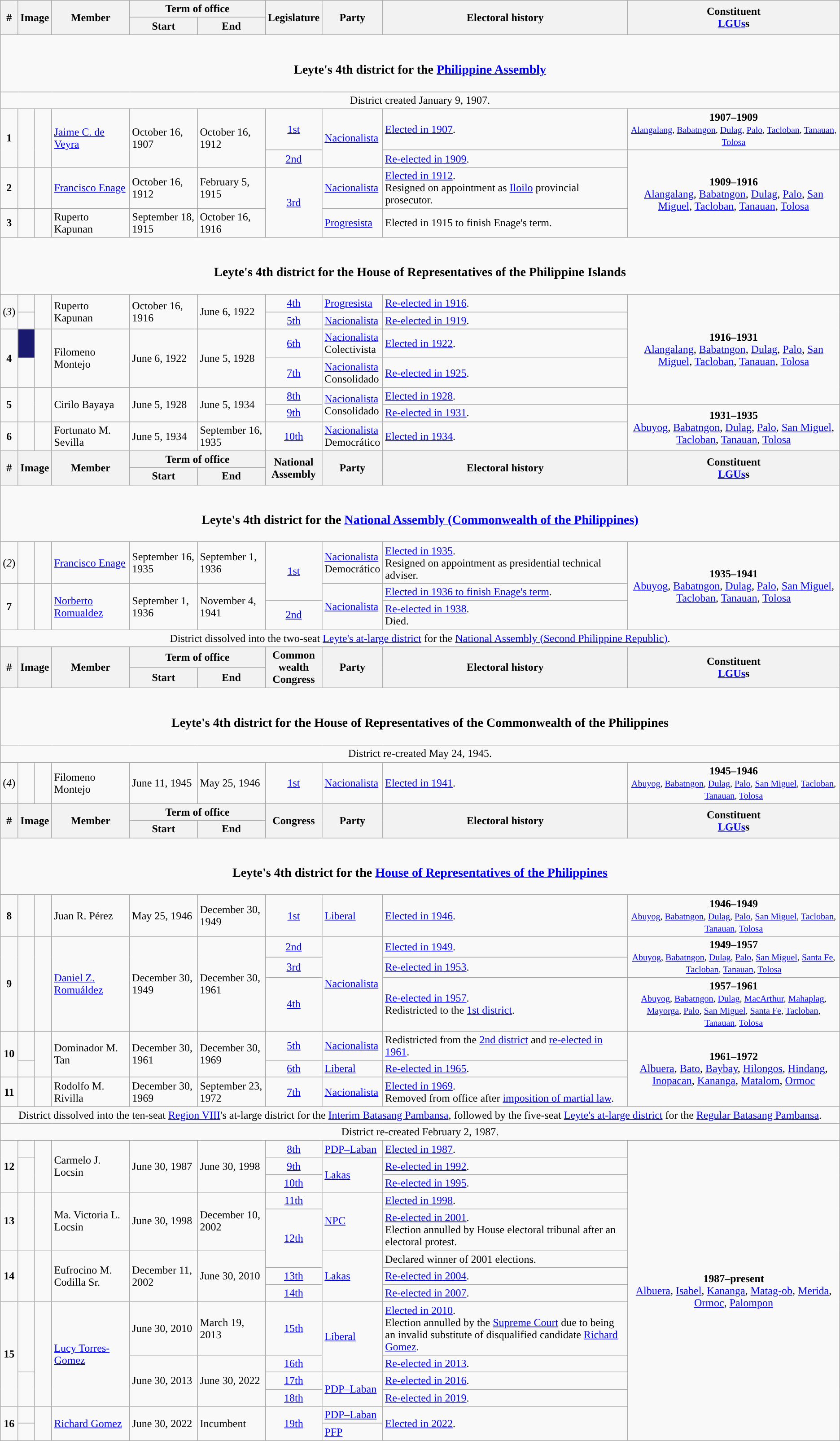<table class=wikitable>
<tr>
<th rowspan="2">#</th>
<th rowspan="2" colspan=2>Image</th>
<th rowspan="2">Member</th>
<th colspan=2>Term of office</th>
<th rowspan="2">Legislature</th>
<th rowspan="2">Party</th>
<th rowspan="2">Electoral history</th>
<th rowspan="2">Constituent<br><a href='#'>LGUs</a>s</th>
</tr>
<tr>
<th>Start</th>
<th>End</th>
</tr>
<tr>
<td colspan="10" style="text-align:center;"><br><h3>Leyte's 4th district for the <a href='#'>Philippine Assembly</a></h3></td>
</tr>
<tr>
<td colspan="10" style="text-align:center;">District created January 9, 1907.</td>
</tr>
<tr>
<td rowspan="2" style="text-align:center;"><strong>1</strong></td>
<td rowspan="2" style="color:inherit;background:"></td>
<td rowspan="2"></td>
<td rowspan="2"><a href='#'>Jaime C. de Veyra</a></td>
<td rowspan="2">October 16, 1907</td>
<td rowspan="2">October 16, 1912</td>
<td style="text-align:center;"><a href='#'>1st</a></td>
<td rowspan="2"><a href='#'>Nacionalista</a></td>
<td><a href='#'>Elected in 1907</a>.</td>
<td style="text-align:center;"><strong>1907–1909</strong><br><small><a href='#'>Alangalang</a>, <a href='#'>Babatngon</a>, <a href='#'>Dulag</a>, <a href='#'>Palo</a>, <a href='#'>Tacloban</a>, <a href='#'>Tanauan</a>, <a href='#'>Tolosa</a></small></td>
</tr>
<tr>
<td style="text-align:center;"><a href='#'>2nd</a></td>
<td><a href='#'>Re-elected in 1909</a>.</td>
<td rowspan="3" style="text-align:center;"><strong>1909–1916</strong><br><a href='#'>Alangalang</a>, <a href='#'>Babatngon</a>, <a href='#'>Dulag</a>, <a href='#'>Palo</a>, <a href='#'>San Miguel</a>, <a href='#'>Tacloban</a>, <a href='#'>Tanauan</a>, <a href='#'>Tolosa</a></td>
</tr>
<tr>
<td style="text-align:center;"><strong>2</strong></td>
<td style="color:inherit;background:"></td>
<td></td>
<td><a href='#'>Francisco Enage</a></td>
<td>October 16, 1912</td>
<td>February 5, 1915</td>
<td rowspan="2" style="text-align:center;"><a href='#'>3rd</a></td>
<td><a href='#'>Nacionalista</a></td>
<td><a href='#'>Elected in 1912</a>.<br>Resigned on appointment as <a href='#'>Iloilo</a> provincial prosecutor.</td>
</tr>
<tr>
<td style="text-align:center;"><strong>3</strong></td>
<td style="color:inherit;background:"></td>
<td></td>
<td>Ruperto Kapunan</td>
<td>September 18, 1915</td>
<td>October 16, 1916</td>
<td><a href='#'>Progresista</a></td>
<td>Elected in 1915 to finish Enage's term.</td>
</tr>
<tr>
<td colspan="10" style="text-align:center;"><br><h3>Leyte's 4th district for the House of Representatives of the Philippine Islands</h3></td>
</tr>
<tr>
<td rowspan="2" style="text-align:center;">(<em>3</em>)</td>
<td style="color:inherit;background:"></td>
<td rowspan="2"></td>
<td rowspan="2">Ruperto Kapunan</td>
<td rowspan="2">October 16, 1916</td>
<td rowspan="2">June 6, 1922</td>
<td style="text-align:center;"><a href='#'>4th</a></td>
<td><a href='#'>Progresista</a></td>
<td><a href='#'>Re-elected in 1916</a>.</td>
<td rowspan="5" style="text-align:center;"><strong>1916–1931</strong><br><a href='#'>Alangalang</a>, <a href='#'>Babatngon</a>, <a href='#'>Dulag</a>, <a href='#'>Palo</a>, <a href='#'>San Miguel</a>, <a href='#'>Tacloban</a>, <a href='#'>Tanauan</a>, <a href='#'>Tolosa</a></td>
</tr>
<tr>
<td style="color:inherit;background:"></td>
<td style="text-align:center;"><a href='#'>5th</a></td>
<td><a href='#'>Nacionalista</a></td>
<td><a href='#'>Re-elected in 1919</a>.</td>
</tr>
<tr>
<td rowspan="2" style="text-align:center;"><strong>4</strong></td>
<td style="background-color:#191970"></td>
<td rowspan="2"></td>
<td rowspan="2">Filomeno Montejo</td>
<td rowspan="2">June 6, 1922</td>
<td rowspan="2">June 5, 1928</td>
<td style="text-align:center;"><a href='#'>6th</a></td>
<td><a href='#'>Nacionalista</a><br>Colectivista</td>
<td><a href='#'>Elected in 1922</a>.</td>
</tr>
<tr>
<td style="color:inherit;background:"></td>
<td style="text-align:center;"><a href='#'>7th</a></td>
<td><a href='#'>Nacionalista</a><br>Consolidado</td>
<td><a href='#'>Re-elected in 1925</a>.</td>
</tr>
<tr>
<td rowspan="2" style="text-align:center;"><strong>5</strong></td>
<td rowspan="2" style="color:inherit;background:"></td>
<td rowspan="2"></td>
<td rowspan="2">Cirilo Bayaya</td>
<td rowspan="2">June 5, 1928</td>
<td rowspan="2">June 5, 1934</td>
<td style="text-align:center;"><a href='#'>8th</a></td>
<td rowspan="2"><a href='#'>Nacionalista</a><br>Consolidado</td>
<td><a href='#'>Elected in 1928</a>.</td>
</tr>
<tr>
<td style="text-align:center;"><a href='#'>9th</a></td>
<td><a href='#'>Re-elected in 1931</a>.</td>
<td rowspan="2" style="text-align:center;"><strong>1931–1935</strong><br><a href='#'>Abuyog</a>, <a href='#'>Babatngon</a>, <a href='#'>Dulag</a>, <a href='#'>Palo</a>, <a href='#'>San Miguel</a>, <a href='#'>Tacloban</a>, <a href='#'>Tanauan</a>, <a href='#'>Tolosa</a></td>
</tr>
<tr>
<td style="text-align:center;"><strong>6</strong></td>
<td style="color:inherit;background:"></td>
<td></td>
<td>Fortunato M. Sevilla</td>
<td>June 5, 1934</td>
<td>September 16, 1935</td>
<td style="text-align:center;"><a href='#'>10th</a></td>
<td><a href='#'>Nacionalista</a><br>Democrático</td>
<td><a href='#'>Elected in 1934</a>.</td>
</tr>
<tr>
<th rowspan="2">#</th>
<th rowspan="2" colspan=2>Image</th>
<th rowspan="2">Member</th>
<th colspan=2>Term of office</th>
<th rowspan="2">National<br>Assembly</th>
<th rowspan="2">Party</th>
<th rowspan="2">Electoral history</th>
<th rowspan="2">Constituent<br><a href='#'>LGUs</a>s</th>
</tr>
<tr>
<th>Start</th>
<th>End</th>
</tr>
<tr>
<td colspan="10" style="text-align:center;"><br><h3>Leyte's 4th district for the <a href='#'>National Assembly (Commonwealth of the Philippines)</a></h3></td>
</tr>
<tr>
<td style="text-align:center;">(<em>2</em>)</td>
<td style="color:inherit;background:"></td>
<td></td>
<td><a href='#'>Francisco Enage</a></td>
<td>September 16, 1935</td>
<td>September 1, 1936</td>
<td rowspan="2" style="text-align:center;"><a href='#'>1st</a></td>
<td><a href='#'>Nacionalista</a><br>Democrático</td>
<td><a href='#'>Elected in 1935</a>.<br>Resigned on appointment as presidential technical adviser.</td>
<td rowspan="3" style="text-align:center;"><strong>1935–1941</strong><br><a href='#'>Abuyog</a>, <a href='#'>Babatngon</a>, <a href='#'>Dulag</a>, <a href='#'>Palo</a>, <a href='#'>San Miguel</a>, <a href='#'>Tacloban</a>, <a href='#'>Tanauan</a>, <a href='#'>Tolosa</a></td>
</tr>
<tr>
<td rowspan="2" style="text-align:center;"><strong>7</strong></td>
<td rowspan="2" style="color:inherit;background:"></td>
<td rowspan="2"></td>
<td rowspan="2"><a href='#'>Norberto Romualdez</a></td>
<td rowspan="2">September 1, 1936</td>
<td rowspan="2">November 4, 1941</td>
<td rowspan="2"><a href='#'>Nacionalista</a></td>
<td><a href='#'>Elected in 1936 to finish Enage's term</a>.</td>
</tr>
<tr>
<td style="text-align:center;"><a href='#'>2nd</a></td>
<td><a href='#'>Re-elected in 1938</a>.<br>Died.</td>
</tr>
<tr>
<td colspan="10" style="text-align:center;">District dissolved into the two-seat <a href='#'>Leyte's at-large district</a> for the <a href='#'>National Assembly (Second Philippine Republic)</a>.</td>
</tr>
<tr>
<th rowspan="2">#</th>
<th rowspan="2" colspan=2>Image</th>
<th rowspan="2">Member</th>
<th colspan=2>Term of office</th>
<th rowspan="2">Common<br>wealth<br>Congress</th>
<th rowspan="2">Party</th>
<th rowspan="2">Electoral history</th>
<th rowspan="2">Constituent<br><a href='#'>LGUs</a>s</th>
</tr>
<tr>
<th>Start</th>
<th>End</th>
</tr>
<tr>
<td colspan="10" style="text-align:center;"><br><h3>Leyte's 4th district for the House of Representatives of the Commonwealth of the Philippines</h3></td>
</tr>
<tr>
<td colspan="10" style="text-align:center;">District re-created May 24, 1945.</td>
</tr>
<tr>
<td style="text-align:center;">(<em>4</em>)</td>
<td style="color:inherit;background:"></td>
<td></td>
<td>Filomeno Montejo</td>
<td>June 11, 1945</td>
<td>May 25, 1946</td>
<td style="text-align:center;"><a href='#'>1st</a></td>
<td><a href='#'>Nacionalista</a></td>
<td><a href='#'>Elected in 1941</a>.</td>
<td style="text-align:center;"><strong>1945–1946</strong><br><small><a href='#'>Abuyog</a>, <a href='#'>Babatngon</a>, <a href='#'>Dulag</a>, <a href='#'>Palo</a>, <a href='#'>San Miguel</a>, <a href='#'>Tacloban</a>, <a href='#'>Tanauan</a>, <a href='#'>Tolosa</a></small></td>
</tr>
<tr>
<th rowspan="2">#</th>
<th rowspan="2" colspan=2>Image</th>
<th rowspan="2">Member</th>
<th colspan=2>Term of office</th>
<th rowspan="2">Congress</th>
<th rowspan="2">Party</th>
<th rowspan="2">Electoral history</th>
<th rowspan="2">Constituent<br><a href='#'>LGUs</a>s</th>
</tr>
<tr>
<th>Start</th>
<th>End</th>
</tr>
<tr>
<td colspan="10" style="text-align:center;"><br><h3>Leyte's 4th district for the <a href='#'>House of Representatives of the Philippines</a></h3></td>
</tr>
<tr>
<td style="text-align:center;"><strong>8</strong></td>
<td style="color:inherit;background:"></td>
<td></td>
<td>Juan R. Pérez</td>
<td>May 25, 1946</td>
<td>December 30, 1949</td>
<td style="text-align:center;"><a href='#'>1st</a></td>
<td><a href='#'>Liberal</a></td>
<td><a href='#'>Elected in 1946</a>.</td>
<td style="text-align:center;"><strong>1946–1949</strong><br><small><a href='#'>Abuyog</a>, <a href='#'>Babatngon</a>, <a href='#'>Dulag</a>, <a href='#'>Palo</a>, <a href='#'>San Miguel</a>, <a href='#'>Tacloban</a>, <a href='#'>Tanauan</a>, <a href='#'>Tolosa</a></small></td>
</tr>
<tr>
<td rowspan="3" style="text-align:center;"><strong>9</strong></td>
<td rowspan="3" style="color:inherit;background:"></td>
<td rowspan="3"></td>
<td rowspan="3"><a href='#'>Daniel Z. Romuáldez</a></td>
<td rowspan="3">December 30, 1949</td>
<td rowspan="3">December 30, 1961</td>
<td style="text-align:center;"><a href='#'>2nd</a></td>
<td rowspan="3"><a href='#'>Nacionalista</a></td>
<td><a href='#'>Elected in 1949</a>.</td>
<td rowspan="2" style="text-align:center;"><strong>1949–1957</strong><br><small><a href='#'>Abuyog</a>, <a href='#'>Babatngon</a>, <a href='#'>Dulag</a>, <a href='#'>Palo</a>, <a href='#'>San Miguel</a>, <a href='#'>Santa Fe</a>, <a href='#'>Tacloban</a>, <a href='#'>Tanauan</a>, <a href='#'>Tolosa</a></small></td>
</tr>
<tr>
<td style="text-align:center;"><a href='#'>3rd</a></td>
<td><a href='#'>Re-elected in 1953</a>.</td>
</tr>
<tr>
<td style="text-align:center;"><a href='#'>4th</a></td>
<td><a href='#'>Re-elected in 1957</a>.<br>Redistricted to the <a href='#'>1st district</a>.</td>
<td style="text-align:center;"><strong>1957–1961</strong><br><small><a href='#'>Abuyog</a>, <a href='#'>Babatngon</a>, <a href='#'>Dulag</a>, <a href='#'>MacArthur</a>, <a href='#'>Mahaplag</a>, <a href='#'>Mayorga</a>, <a href='#'>Palo</a>, <a href='#'>San Miguel</a>, <a href='#'>Santa Fe</a>, <a href='#'>Tacloban</a>, <a href='#'>Tanauan</a>, <a href='#'>Tolosa</a></small></td>
</tr>
<tr>
<td rowspan="2" style="text-align:center;"><strong>10</strong></td>
<td style="color:inherit;background:"></td>
<td rowspan="2"></td>
<td rowspan="2">Dominador M. Tan</td>
<td rowspan="2">December 30, 1961</td>
<td rowspan="2">December 30, 1969</td>
<td style="text-align:center;"><a href='#'>5th</a></td>
<td><a href='#'>Nacionalista</a></td>
<td>Redistricted from the <a href='#'>2nd district</a> and <a href='#'>re-elected in 1961</a>.</td>
<td rowspan="3" style="text-align:center;"><strong>1961–1972</strong><br><a href='#'>Albuera</a>, <a href='#'>Bato</a>, <a href='#'>Baybay</a>, <a href='#'>Hilongos</a>, <a href='#'>Hindang</a>, <a href='#'>Inopacan</a>, <a href='#'>Kananga</a>, <a href='#'>Matalom</a>, <a href='#'>Ormoc</a></td>
</tr>
<tr>
<td style="color:inherit;background:"></td>
<td style="text-align:center;"><a href='#'>6th</a></td>
<td><a href='#'>Liberal</a></td>
<td><a href='#'>Re-elected in 1965</a>.</td>
</tr>
<tr>
<td style="text-align:center;"><strong>11</strong></td>
<td style="color:inherit;background:"></td>
<td></td>
<td>Rodolfo M. Rivilla</td>
<td>December 30, 1969</td>
<td>September 23, 1972</td>
<td style="text-align:center;"><a href='#'>7th</a></td>
<td><a href='#'>Nacionalista</a></td>
<td><a href='#'>Elected in 1969</a>.<br>Removed from office after <a href='#'>imposition of martial law</a>.</td>
</tr>
<tr>
<td colspan="10" style="text-align:center;">District dissolved into the ten-seat <a href='#'>Region VIII</a>'s at-large district for the <a href='#'>Interim Batasang Pambansa</a>, followed by the five-seat <a href='#'>Leyte's at-large district</a> for the <a href='#'>Regular Batasang Pambansa</a>.</td>
</tr>
<tr>
<td colspan="10" style="text-align:center;">District re-created February 2, 1987.</td>
</tr>
<tr>
<td rowspan="3" style="text-align:center;"><strong>12</strong></td>
<td style="color:inherit;background:"></td>
<td rowspan="3"></td>
<td rowspan="3">Carmelo J. Locsin</td>
<td rowspan="3">June 30, 1987</td>
<td rowspan="3">June 30, 1998</td>
<td style="text-align:center;"><a href='#'>8th</a></td>
<td><a href='#'>PDP–Laban</a></td>
<td><a href='#'>Elected in 1987</a>.</td>
<td rowspan="14" style="text-align:center;"><strong>1987–present</strong><br><a href='#'>Albuera</a>, <a href='#'>Isabel</a>, <a href='#'>Kananga</a>, <a href='#'>Matag-ob</a>, <a href='#'>Merida</a>, <a href='#'>Ormoc</a>, <a href='#'>Palompon</a></td>
</tr>
<tr>
<td rowspan="2" style="color:inherit;background:"></td>
<td style="text-align:center;"><a href='#'>9th</a></td>
<td rowspan="2"><a href='#'>Lakas</a></td>
<td><a href='#'>Re-elected in 1992</a>.</td>
</tr>
<tr>
<td style="text-align:center;"><a href='#'>10th</a></td>
<td><a href='#'>Re-elected in 1995</a>.</td>
</tr>
<tr>
<td rowspan="2" style="text-align:center;"><strong>13</strong></td>
<td rowspan="2" style="color:inherit;background:"></td>
<td rowspan="2"></td>
<td rowspan="2">Ma. Victoria L. Locsin</td>
<td rowspan="2">June 30, 1998</td>
<td rowspan="2">December 10, 2002</td>
<td style="text-align:center;"><a href='#'>11th</a></td>
<td rowspan="2"><a href='#'>NPC</a></td>
<td><a href='#'>Elected in 1998</a>.</td>
</tr>
<tr>
<td rowspan="2" style="text-align:center;"><a href='#'>12th</a></td>
<td><a href='#'>Re-elected in 2001</a>.<br>Election annulled by House electoral tribunal after an electoral protest.</td>
</tr>
<tr>
<td rowspan="3" style="text-align:center;"><strong>14</strong></td>
<td rowspan="3" style="color:inherit;background:"></td>
<td rowspan="3"></td>
<td rowspan="3">Eufrocino M. Codilla Sr.</td>
<td rowspan="3">December 11, 2002</td>
<td rowspan="3">June 30, 2010</td>
<td rowspan="3"><a href='#'>Lakas</a></td>
<td>Declared winner of 2001 elections.</td>
</tr>
<tr>
<td style="text-align:center;"><a href='#'>13th</a></td>
<td><a href='#'>Re-elected in 2004</a>.</td>
</tr>
<tr>
<td style="text-align:center;"><a href='#'>14th</a></td>
<td><a href='#'>Re-elected in 2007</a>.</td>
</tr>
<tr>
<td rowspan="4" style="text-align:center;"><strong>15</strong></td>
<td rowspan="2" style="color:inherit;background:"></td>
<td rowspan="4"></td>
<td rowspan="4"><a href='#'>Lucy Torres-Gomez</a></td>
<td>June 30, 2010</td>
<td>March 19, 2013</td>
<td style="text-align:center;"><a href='#'>15th</a></td>
<td rowspan="2"><a href='#'>Liberal</a></td>
<td><a href='#'>Elected in 2010</a>.<br>Election annulled by the <a href='#'>Supreme Court</a> due to being an invalid substitute of disqualified candidate <a href='#'>Richard Gomez</a>.</td>
</tr>
<tr>
<td rowspan="3">June 30, 2013</td>
<td rowspan="3">June 30, 2022</td>
<td style="text-align:center;"><a href='#'>16th</a></td>
<td><a href='#'>Re-elected in 2013</a>.</td>
</tr>
<tr>
<td rowspan="2" style="color:inherit;background:"></td>
<td style="text-align:center;"><a href='#'>17th</a></td>
<td rowspan="2"><a href='#'>PDP–Laban</a></td>
<td><a href='#'>Re-elected in 2016</a>.</td>
</tr>
<tr>
<td style="text-align:center;"><a href='#'>18th</a></td>
<td><a href='#'>Re-elected in 2019</a>.</td>
</tr>
<tr>
<td style="text-align:center;" rowspan="2"><strong>16</strong></td>
<td style="color:inherit;background:"></td>
<td rowspan="2"></td>
<td rowspan="2"><a href='#'>Richard Gomez</a></td>
<td rowspan="2">June 30, 2022</td>
<td rowspan="2">Incumbent</td>
<td style="text-align:center;" rowspan="2"><a href='#'>19th</a></td>
<td><a href='#'>PDP–Laban</a></td>
<td rowspan="2"><a href='#'>Elected in 2022</a>.</td>
</tr>
<tr>
<td style="color:inherit;background:"></td>
<td><a href='#'>PFP</a></td>
</tr>
</table>
